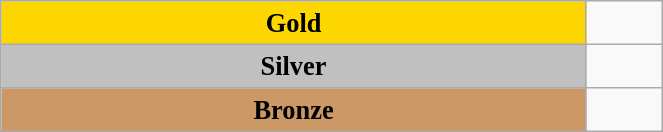<table class="wikitable" style=" text-align:center; font-size:110%;" width="35%">
<tr>
<td rowspan="1" bgcolor="gold"><strong>Gold</strong></td>
<td align=left></td>
</tr>
<tr>
<td rowspan="1" bgcolor="silver"><strong>Silver</strong></td>
<td align=left></td>
</tr>
<tr>
<td rowspan="1" bgcolor="#cc9966"><strong>Bronze</strong></td>
<td align=left></td>
</tr>
</table>
